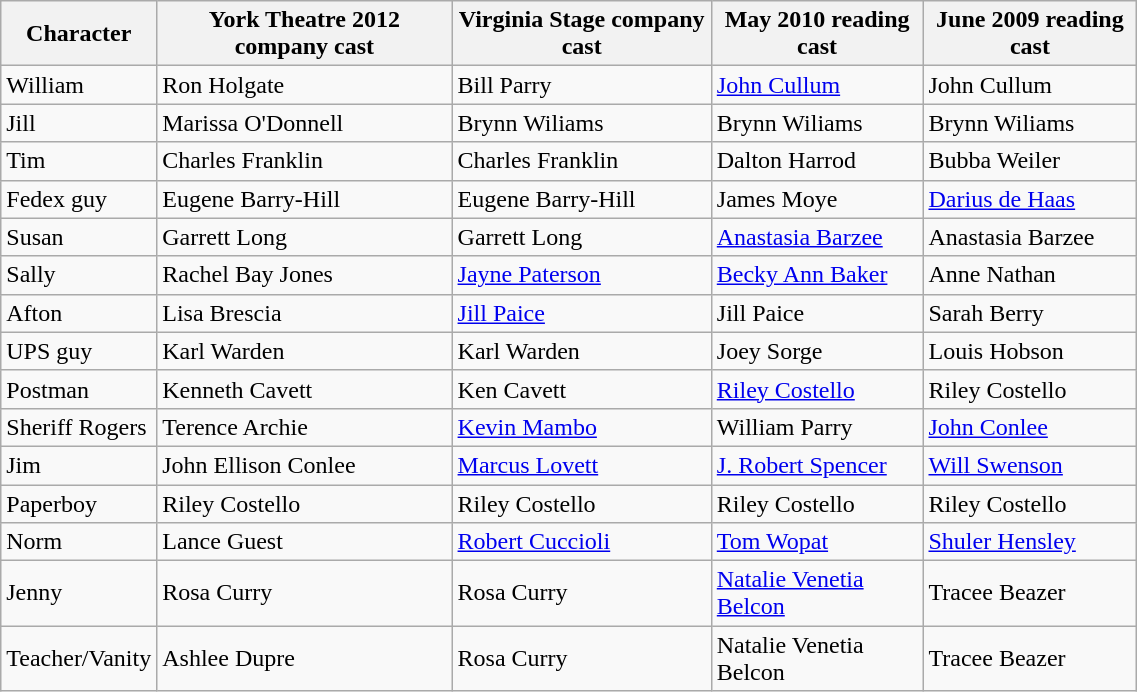<table class="wikitable" width="60%">
<tr>
<th>Character</th>
<th>York Theatre 2012 company cast</th>
<th>Virginia Stage company cast</th>
<th>May 2010 reading cast</th>
<th>June 2009 reading cast</th>
</tr>
<tr>
<td>William</td>
<td>Ron Holgate</td>
<td>Bill Parry</td>
<td><a href='#'>John Cullum</a></td>
<td>John Cullum</td>
</tr>
<tr>
<td>Jill</td>
<td>Marissa O'Donnell</td>
<td>Brynn Wiliams</td>
<td>Brynn Wiliams</td>
<td>Brynn Wiliams</td>
</tr>
<tr>
<td>Tim</td>
<td>Charles Franklin</td>
<td>Charles Franklin</td>
<td>Dalton Harrod</td>
<td>Bubba Weiler</td>
</tr>
<tr>
<td>Fedex guy</td>
<td>Eugene Barry-Hill</td>
<td>Eugene Barry-Hill</td>
<td>James Moye</td>
<td><a href='#'>Darius de Haas</a></td>
</tr>
<tr>
<td>Susan</td>
<td>Garrett Long</td>
<td>Garrett Long</td>
<td><a href='#'>Anastasia Barzee</a></td>
<td>Anastasia Barzee</td>
</tr>
<tr>
<td>Sally</td>
<td>Rachel Bay Jones</td>
<td><a href='#'>Jayne Paterson</a></td>
<td><a href='#'>Becky Ann Baker</a></td>
<td>Anne Nathan</td>
</tr>
<tr>
<td>Afton</td>
<td>Lisa Brescia</td>
<td><a href='#'>Jill Paice</a></td>
<td>Jill Paice</td>
<td>Sarah Berry</td>
</tr>
<tr>
<td>UPS guy</td>
<td>Karl Warden</td>
<td>Karl Warden</td>
<td>Joey Sorge</td>
<td>Louis Hobson</td>
</tr>
<tr>
<td>Postman</td>
<td>Kenneth Cavett</td>
<td>Ken Cavett</td>
<td><a href='#'>Riley Costello</a></td>
<td>Riley Costello</td>
</tr>
<tr>
<td>Sheriff Rogers</td>
<td>Terence Archie</td>
<td><a href='#'>Kevin Mambo</a></td>
<td>William Parry</td>
<td><a href='#'>John Conlee</a></td>
</tr>
<tr>
<td>Jim</td>
<td>John Ellison Conlee</td>
<td><a href='#'>Marcus Lovett</a></td>
<td><a href='#'>J. Robert Spencer</a></td>
<td><a href='#'>Will Swenson</a></td>
</tr>
<tr>
<td>Paperboy</td>
<td>Riley Costello</td>
<td>Riley Costello</td>
<td>Riley Costello</td>
<td>Riley Costello</td>
</tr>
<tr>
<td>Norm</td>
<td>Lance Guest</td>
<td><a href='#'>Robert Cuccioli</a></td>
<td><a href='#'>Tom Wopat</a></td>
<td><a href='#'>Shuler Hensley</a></td>
</tr>
<tr>
<td>Jenny</td>
<td>Rosa Curry</td>
<td>Rosa Curry</td>
<td><a href='#'>Natalie Venetia Belcon</a></td>
<td>Tracee Beazer</td>
</tr>
<tr>
<td>Teacher/Vanity</td>
<td>Ashlee Dupre</td>
<td>Rosa Curry</td>
<td>Natalie Venetia Belcon</td>
<td>Tracee Beazer</td>
</tr>
</table>
